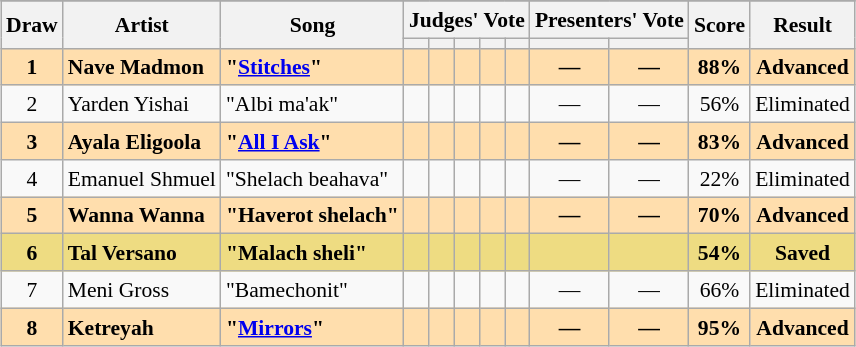<table class="sortable wikitable" style="margin: 1em auto 1em auto; text-align:center; font-size:90%; line-height:18px;">
<tr>
</tr>
<tr>
<th rowspan="2">Draw</th>
<th rowspan="2">Artist</th>
<th rowspan="2">Song</th>
<th colspan="5" class="unsortable">Judges' Vote</th>
<th colspan="2" class="unsortable">Presenters' Vote</th>
<th rowspan="2">Score</th>
<th rowspan="2">Result</th>
</tr>
<tr>
<th class="unsortable"></th>
<th class="unsortable"></th>
<th class="unsortable"></th>
<th class="unsortable"></th>
<th class="unsortable"></th>
<th class="unsortable"></th>
<th class="unsortable"></th>
</tr>
<tr style="font-weight:bold; background:#FFDEAD;">
<td>1</td>
<td align="left">Nave Madmon</td>
<td align="left">"<a href='#'>Stitches</a>"</td>
<td></td>
<td></td>
<td></td>
<td></td>
<td></td>
<td>—</td>
<td>—</td>
<td>88%</td>
<td>Advanced</td>
</tr>
<tr>
<td>2</td>
<td align="left">Yarden Yishai</td>
<td align="left">"Albi ma'ak"</td>
<td></td>
<td></td>
<td></td>
<td></td>
<td></td>
<td>—</td>
<td>—</td>
<td>56%</td>
<td>Eliminated</td>
</tr>
<tr style="font-weight:bold; background:#FFDEAD;">
<td>3</td>
<td align="left">Ayala Eligoola</td>
<td align="left">"<a href='#'>All I Ask</a>"</td>
<td></td>
<td></td>
<td></td>
<td></td>
<td></td>
<td>—</td>
<td>—</td>
<td>83%</td>
<td>Advanced</td>
</tr>
<tr>
<td>4</td>
<td align="left">Emanuel Shmuel</td>
<td align="left">"Shelach beahava"</td>
<td></td>
<td></td>
<td></td>
<td></td>
<td></td>
<td>—</td>
<td>—</td>
<td>22%</td>
<td>Eliminated</td>
</tr>
<tr style="font-weight:bold; background:#FFDEAD;">
<td>5</td>
<td align="left">Wanna Wanna</td>
<td align="left">"Haverot shelach"</td>
<td></td>
<td></td>
<td></td>
<td></td>
<td></td>
<td>—</td>
<td>—</td>
<td>70%</td>
<td>Advanced</td>
</tr>
<tr style="font-weight:bold; background:#eedc82;">
<td>6</td>
<td align="left">Tal Versano</td>
<td align="left">"Malach sheli"</td>
<td></td>
<td></td>
<td></td>
<td></td>
<td></td>
<td></td>
<td></td>
<td>54%</td>
<td>Saved</td>
</tr>
<tr>
<td>7</td>
<td align="left">Meni Gross</td>
<td align="left">"Bamechonit"</td>
<td></td>
<td></td>
<td></td>
<td></td>
<td></td>
<td>—</td>
<td>—</td>
<td>66%</td>
<td>Eliminated</td>
</tr>
<tr style="font-weight:bold; background:#FFDEAD;">
<td>8</td>
<td align="left">Ketreyah</td>
<td align="left">"<a href='#'>Mirrors</a>"</td>
<td></td>
<td></td>
<td></td>
<td></td>
<td></td>
<td>—</td>
<td>—</td>
<td>95%</td>
<td>Advanced</td>
</tr>
</table>
